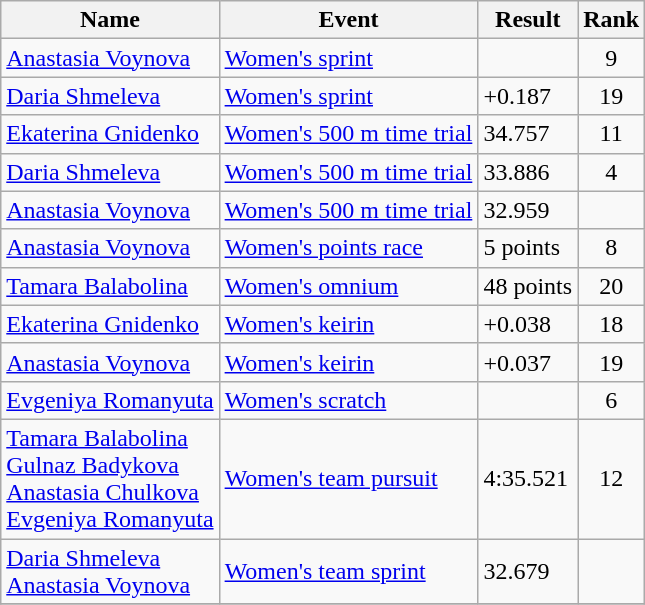<table class="wikitable sortable">
<tr>
<th>Name</th>
<th>Event</th>
<th>Result</th>
<th>Rank</th>
</tr>
<tr>
<td><a href='#'>Anastasia Voynova</a></td>
<td><a href='#'>Women's sprint</a></td>
<td></td>
<td align=center>9</td>
</tr>
<tr>
<td><a href='#'>Daria Shmeleva</a></td>
<td><a href='#'>Women's sprint</a></td>
<td>+0.187</td>
<td align=center>19</td>
</tr>
<tr>
<td><a href='#'>Ekaterina Gnidenko</a></td>
<td><a href='#'>Women's 500 m time trial</a></td>
<td>34.757</td>
<td align=center>11</td>
</tr>
<tr>
<td><a href='#'>Daria Shmeleva</a></td>
<td><a href='#'>Women's 500 m time trial</a></td>
<td>33.886</td>
<td align=center>4</td>
</tr>
<tr>
<td><a href='#'>Anastasia Voynova</a></td>
<td><a href='#'>Women's 500 m time trial</a></td>
<td>32.959</td>
<td align=center></td>
</tr>
<tr>
<td><a href='#'>Anastasia Voynova</a></td>
<td><a href='#'>Women's points race</a></td>
<td>5 points</td>
<td align=center>8</td>
</tr>
<tr>
<td><a href='#'>Tamara Balabolina</a></td>
<td><a href='#'>Women's omnium</a></td>
<td>48 points</td>
<td align=center>20</td>
</tr>
<tr>
<td><a href='#'>Ekaterina Gnidenko</a></td>
<td><a href='#'>Women's keirin</a></td>
<td>+0.038</td>
<td align=center>18</td>
</tr>
<tr>
<td><a href='#'>Anastasia Voynova</a></td>
<td><a href='#'>Women's keirin</a></td>
<td>+0.037</td>
<td align=center>19</td>
</tr>
<tr>
<td><a href='#'>Evgeniya Romanyuta</a></td>
<td><a href='#'>Women's scratch</a></td>
<td></td>
<td align=center>6</td>
</tr>
<tr>
<td><a href='#'>Tamara Balabolina</a><br><a href='#'>Gulnaz Badykova</a><br><a href='#'>Anastasia Chulkova</a><br><a href='#'>Evgeniya Romanyuta</a></td>
<td><a href='#'>Women's team pursuit</a></td>
<td>4:35.521</td>
<td align=center>12</td>
</tr>
<tr>
<td><a href='#'>Daria Shmeleva</a><br><a href='#'>Anastasia Voynova</a></td>
<td><a href='#'>Women's team sprint</a></td>
<td>32.679</td>
<td align=center></td>
</tr>
<tr>
</tr>
</table>
